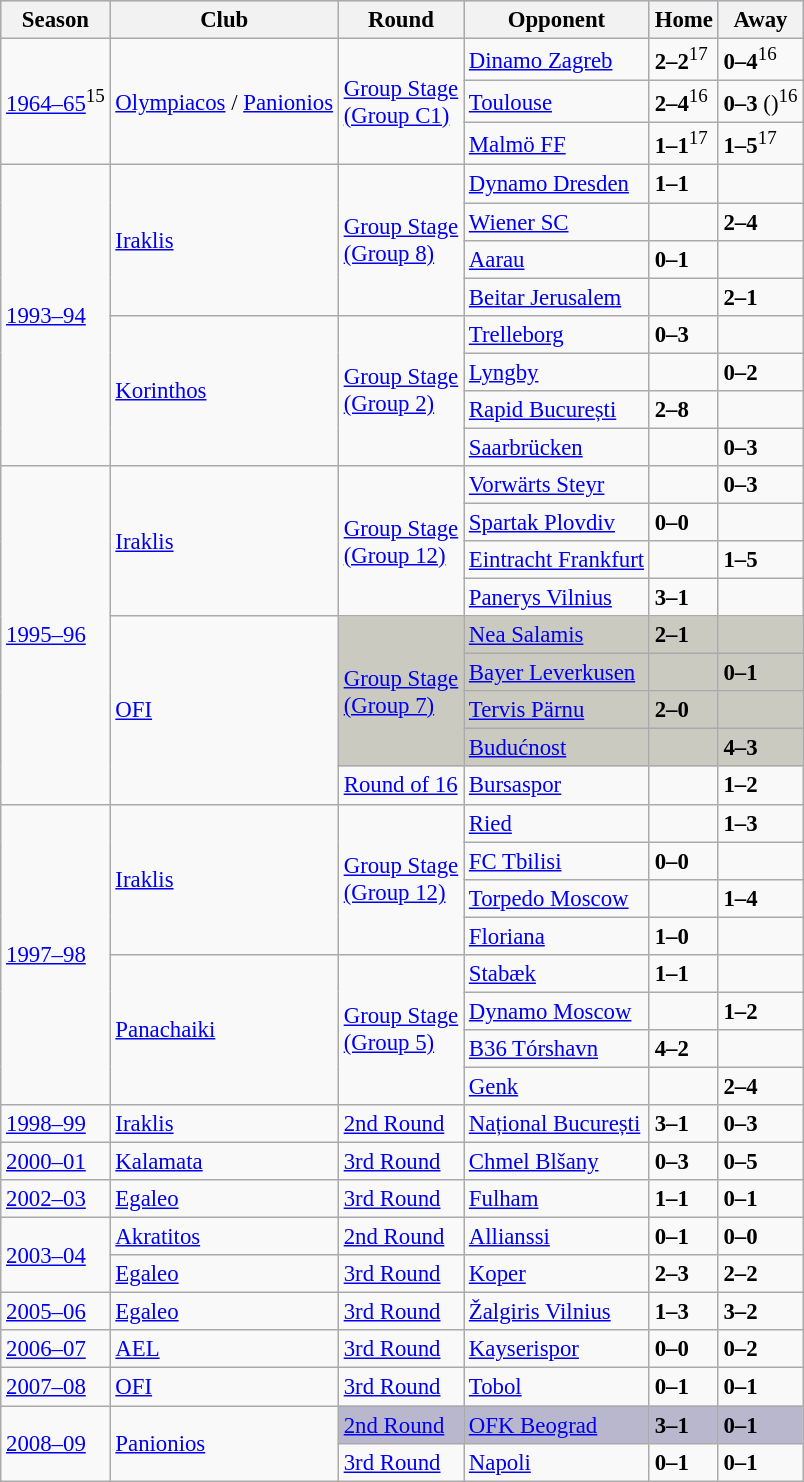<table class="wikitable" style="text-align: left; font-size:95%">
<tr bgcolor="#ccccff">
<th>Season</th>
<th>Club</th>
<th>Round</th>
<th>Opponent</th>
<th>Home</th>
<th>Away</th>
</tr>
<tr>
<td rowspan=3><a href='#'>1964–65</a><sup>15</sup></td>
<td rowspan=3><a href='#'>Olympiacos</a> / <a href='#'>Panionios</a></td>
<td rowspan=3><a href='#'>Group Stage<br>(Group C1)</a></td>
<td> <a href='#'>Dinamo Zagreb</a></td>
<td><strong>2–2</strong><sup>17</sup></td>
<td><strong>0–4</strong><sup>16</sup></td>
</tr>
<tr>
<td> <a href='#'>Toulouse</a></td>
<td><strong>2–4</strong><sup>16</sup></td>
<td><strong>0–3</strong> ()<sup>16</sup></td>
</tr>
<tr>
<td> <a href='#'>Malmö FF</a></td>
<td><strong>1–1</strong><sup>17</sup></td>
<td><strong>1–5</strong><sup>17</sup></td>
</tr>
<tr>
<td rowspan=8><a href='#'>1993–94</a></td>
<td rowspan=4><a href='#'>Iraklis</a></td>
<td rowspan=4><a href='#'>Group Stage<br>(Group 8)</a></td>
<td> <a href='#'>Dynamo Dresden</a></td>
<td><strong>1–1</strong></td>
<td></td>
</tr>
<tr>
<td> <a href='#'>Wiener SC</a></td>
<td></td>
<td><strong>2–4</strong></td>
</tr>
<tr>
<td> <a href='#'>Aarau</a></td>
<td><strong>0–1</strong></td>
<td></td>
</tr>
<tr>
<td> <a href='#'>Beitar Jerusalem</a></td>
<td></td>
<td><strong>2–1</strong></td>
</tr>
<tr>
<td rowspan=4><a href='#'>Korinthos</a></td>
<td rowspan=4><a href='#'>Group Stage<br>(Group 2)</a></td>
<td> <a href='#'>Trelleborg</a></td>
<td><strong>0–3</strong></td>
<td></td>
</tr>
<tr>
<td> <a href='#'>Lyngby</a></td>
<td></td>
<td><strong>0–2</strong></td>
</tr>
<tr>
<td> <a href='#'>Rapid București</a></td>
<td><strong>2–8</strong></td>
<td></td>
</tr>
<tr>
<td> <a href='#'>Saarbrücken</a></td>
<td></td>
<td><strong>0–3</strong></td>
</tr>
<tr>
<td rowspan=9><a href='#'>1995–96</a></td>
<td rowspan=4><a href='#'>Iraklis</a></td>
<td rowspan=4><a href='#'>Group Stage<br>(Group 12)</a></td>
<td> <a href='#'>Vorwärts Steyr</a></td>
<td></td>
<td><strong>0–3</strong></td>
</tr>
<tr>
<td> <a href='#'>Spartak Plovdiv</a></td>
<td><strong>0–0</strong></td>
<td></td>
</tr>
<tr>
<td> <a href='#'>Eintracht Frankfurt</a></td>
<td></td>
<td><strong>1–5</strong></td>
</tr>
<tr>
<td> <a href='#'>Panerys Vilnius</a></td>
<td><strong>3–1</strong></td>
<td></td>
</tr>
<tr>
<td rowspan=5><a href='#'>OFI</a></td>
<td rowspan=4 style="background-color:#CACAC1"><a href='#'>Group Stage<br>(Group 7)</a></td>
<td style="background-color:#CACAC1"> <a href='#'>Nea Salamis</a></td>
<td style="background-color:#CACAC1"><strong>2–1</strong></td>
<td style="background-color:#CACAC1"></td>
</tr>
<tr>
<td style="background-color:#CACAC1"> <a href='#'>Bayer Leverkusen</a></td>
<td style="background-color:#CACAC1"></td>
<td style="background-color:#CACAC1"><strong>0–1</strong></td>
</tr>
<tr>
<td style="background-color:#CACAC1"> <a href='#'>Tervis Pärnu</a></td>
<td style="background-color:#CACAC1"><strong>2–0</strong></td>
<td style="background-color:#CACAC1"></td>
</tr>
<tr>
<td style="background-color:#CACAC1"> <a href='#'>Budućnost</a></td>
<td style="background-color:#CACAC1"></td>
<td style="background-color:#CACAC1"><strong>4–3</strong></td>
</tr>
<tr>
<td><a href='#'>Round of 16</a></td>
<td> <a href='#'>Bursaspor</a></td>
<td></td>
<td><strong>1–2</strong></td>
</tr>
<tr>
<td rowspan=8><a href='#'>1997–98</a></td>
<td rowspan=4><a href='#'>Iraklis</a></td>
<td rowspan=4><a href='#'>Group Stage<br>(Group 12)</a></td>
<td> <a href='#'>Ried</a></td>
<td></td>
<td><strong>1–3</strong></td>
</tr>
<tr>
<td> <a href='#'>FC Tbilisi</a></td>
<td><strong>0–0</strong></td>
<td></td>
</tr>
<tr>
<td> <a href='#'>Torpedo Moscow</a></td>
<td></td>
<td><strong>1–4</strong></td>
</tr>
<tr>
<td> <a href='#'>Floriana</a></td>
<td><strong>1–0</strong></td>
<td></td>
</tr>
<tr>
<td rowspan=4><a href='#'>Panachaiki</a></td>
<td rowspan=4><a href='#'>Group Stage<br>(Group 5)</a></td>
<td> <a href='#'>Stabæk</a></td>
<td><strong>1–1</strong></td>
<td></td>
</tr>
<tr>
<td> <a href='#'>Dynamo Moscow</a></td>
<td></td>
<td><strong>1–2</strong></td>
</tr>
<tr>
<td> <a href='#'>B36 Tórshavn</a></td>
<td><strong>4–2</strong></td>
<td></td>
</tr>
<tr>
<td> <a href='#'>Genk</a></td>
<td></td>
<td><strong>2–4</strong></td>
</tr>
<tr>
<td><a href='#'>1998–99</a></td>
<td><a href='#'>Iraklis</a></td>
<td><a href='#'>2nd Round</a></td>
<td> <a href='#'>Național București</a></td>
<td><strong>3–1</strong></td>
<td><strong>0–3</strong></td>
</tr>
<tr>
<td><a href='#'>2000–01</a></td>
<td><a href='#'>Kalamata</a></td>
<td><a href='#'>3rd Round</a></td>
<td> <a href='#'>Chmel Blšany</a></td>
<td><strong>0–3</strong></td>
<td><strong>0–5</strong></td>
</tr>
<tr>
<td><a href='#'>2002–03</a></td>
<td><a href='#'>Egaleo</a></td>
<td><a href='#'>3rd Round</a></td>
<td> <a href='#'>Fulham</a></td>
<td><strong>1–1</strong></td>
<td><strong>0–1</strong></td>
</tr>
<tr>
<td rowspan=2><a href='#'>2003–04</a></td>
<td><a href='#'>Akratitos</a></td>
<td><a href='#'>2nd Round</a></td>
<td> <a href='#'>Allianssi</a></td>
<td><strong>0–1</strong></td>
<td><strong>0–0</strong></td>
</tr>
<tr>
<td><a href='#'>Egaleo</a></td>
<td><a href='#'>3rd Round</a></td>
<td> <a href='#'>Koper</a></td>
<td><strong>2–3</strong></td>
<td><strong>2–2</strong></td>
</tr>
<tr>
<td><a href='#'>2005–06</a></td>
<td><a href='#'>Egaleo</a></td>
<td><a href='#'>3rd Round</a></td>
<td> <a href='#'>Žalgiris Vilnius</a></td>
<td><strong>1–3</strong></td>
<td><strong>3–2</strong></td>
</tr>
<tr>
<td><a href='#'>2006–07</a></td>
<td><a href='#'>AEL</a></td>
<td><a href='#'>3rd Round</a></td>
<td> <a href='#'>Kayserispor</a></td>
<td><strong>0–0</strong></td>
<td><strong>0–2</strong></td>
</tr>
<tr>
<td><a href='#'>2007–08</a></td>
<td><a href='#'>OFI</a></td>
<td><a href='#'>3rd Round</a></td>
<td> <a href='#'>Tobol</a></td>
<td><strong>0–1</strong></td>
<td><strong>0–1</strong></td>
</tr>
<tr>
<td rowspan=2><a href='#'>2008–09</a></td>
<td rowspan=2><a href='#'>Panionios</a></td>
<td style="background-color:#B9B7CE"><a href='#'>2nd Round</a></td>
<td style="background-color:#B9B7CE"> <a href='#'>OFK Beograd</a></td>
<td style="background-color:#B9B7CE"><strong>3–1</strong></td>
<td style="background-color:#B9B7CE"><strong>0–1</strong></td>
</tr>
<tr>
<td><a href='#'>3rd Round</a></td>
<td> <a href='#'>Napoli</a></td>
<td><strong>0–1</strong></td>
<td><strong>0–1</strong></td>
</tr>
</table>
